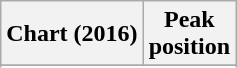<table class="wikitable sortable plainrowheaders" style="text-align:center">
<tr>
<th scope="col">Chart (2016)</th>
<th scope="col">Peak<br> position</th>
</tr>
<tr>
</tr>
<tr>
</tr>
<tr>
</tr>
<tr>
</tr>
<tr>
</tr>
<tr>
</tr>
<tr>
</tr>
<tr>
</tr>
<tr>
</tr>
<tr>
</tr>
<tr>
</tr>
<tr>
</tr>
<tr>
</tr>
<tr>
</tr>
<tr>
</tr>
<tr>
</tr>
<tr>
</tr>
<tr>
</tr>
<tr>
</tr>
<tr>
</tr>
<tr>
</tr>
<tr>
</tr>
</table>
